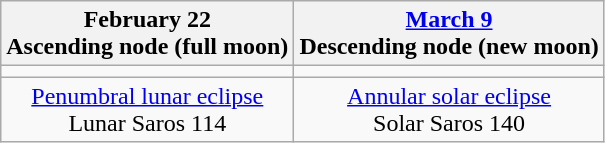<table class="wikitable">
<tr>
<th>February 22<br>Ascending node (full moon)<br></th>
<th><a href='#'>March 9</a><br>Descending node (new moon)<br></th>
</tr>
<tr>
<td></td>
<td></td>
</tr>
<tr align=center>
<td><a href='#'>Penumbral lunar eclipse</a><br>Lunar Saros 114</td>
<td><a href='#'>Annular solar eclipse</a><br>Solar Saros 140</td>
</tr>
</table>
